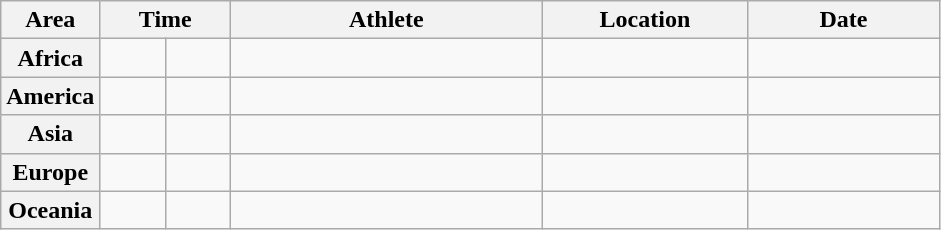<table class="wikitable">
<tr>
<th width="45">Area</th>
<th width="80" colspan="2">Time</th>
<th width="200">Athlete</th>
<th width="130">Location</th>
<th width="120">Date</th>
</tr>
<tr>
<th>Africa</th>
<td align="center"></td>
<td align="center"></td>
<td></td>
<td></td>
<td align="right"></td>
</tr>
<tr>
<th>America</th>
<td align="center"></td>
<td align="center"></td>
<td></td>
<td></td>
<td align="right"></td>
</tr>
<tr>
<th>Asia</th>
<td align="center"></td>
<td align="center"></td>
<td></td>
<td></td>
<td align="right"></td>
</tr>
<tr>
<th>Europe</th>
<td align="center"></td>
<td align="center"></td>
<td></td>
<td></td>
<td align="right"></td>
</tr>
<tr>
<th>Oceania</th>
<td align="center"></td>
<td align="center"></td>
<td></td>
<td></td>
<td align="right"></td>
</tr>
</table>
